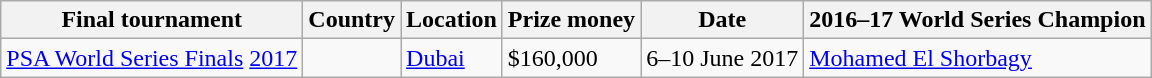<table class=wikitable>
<tr>
<th>Final tournament</th>
<th>Country</th>
<th>Location</th>
<th>Prize money</th>
<th>Date</th>
<th>2016–17 World Series Champion</th>
</tr>
<tr>
<td><a href='#'>PSA World Series Finals</a> <a href='#'>2017</a></td>
<td></td>
<td><a href='#'>Dubai</a></td>
<td>$160,000</td>
<td>6–10 June 2017</td>
<td> <a href='#'>Mohamed El Shorbagy</a></td>
</tr>
</table>
